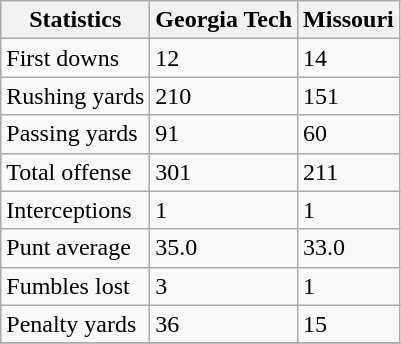<table class="wikitable">
<tr>
<th>Statistics</th>
<th>Georgia Tech</th>
<th>Missouri</th>
</tr>
<tr>
<td>First downs</td>
<td>12</td>
<td>14</td>
</tr>
<tr>
<td>Rushing yards</td>
<td>210</td>
<td>151</td>
</tr>
<tr>
<td>Passing yards</td>
<td>91</td>
<td>60</td>
</tr>
<tr>
<td>Total offense</td>
<td>301</td>
<td>211</td>
</tr>
<tr>
<td>Interceptions</td>
<td>1</td>
<td>1</td>
</tr>
<tr>
<td>Punt average</td>
<td>35.0</td>
<td>33.0</td>
</tr>
<tr>
<td>Fumbles lost</td>
<td>3</td>
<td>1</td>
</tr>
<tr>
<td>Penalty yards</td>
<td>36</td>
<td>15</td>
</tr>
<tr>
</tr>
</table>
